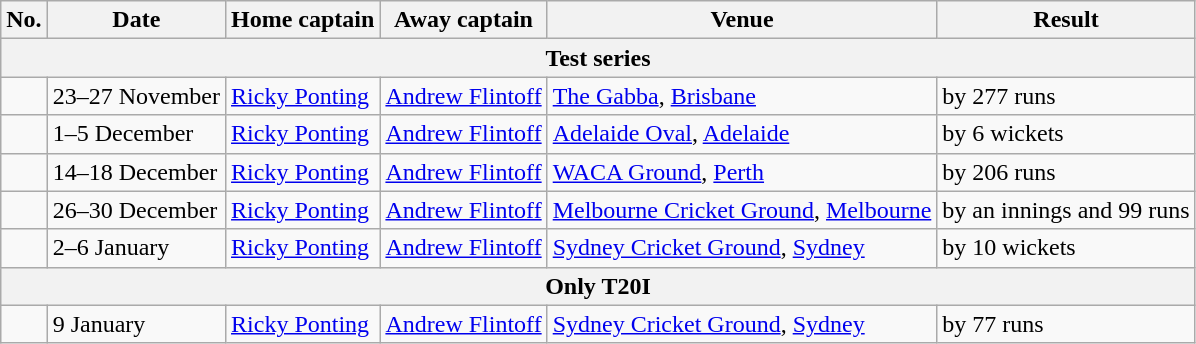<table class="wikitable">
<tr>
<th>No.</th>
<th>Date</th>
<th>Home captain</th>
<th>Away captain</th>
<th>Venue</th>
<th>Result</th>
</tr>
<tr>
<th colspan="6">Test series</th>
</tr>
<tr>
<td></td>
<td>23–27 November</td>
<td><a href='#'>Ricky Ponting</a></td>
<td><a href='#'>Andrew Flintoff</a></td>
<td><a href='#'>The Gabba</a>, <a href='#'>Brisbane</a></td>
<td> by 277 runs</td>
</tr>
<tr>
<td></td>
<td>1–5 December</td>
<td><a href='#'>Ricky Ponting</a></td>
<td><a href='#'>Andrew Flintoff</a></td>
<td><a href='#'>Adelaide Oval</a>, <a href='#'>Adelaide</a></td>
<td> by 6 wickets</td>
</tr>
<tr>
<td></td>
<td>14–18 December</td>
<td><a href='#'>Ricky Ponting</a></td>
<td><a href='#'>Andrew Flintoff</a></td>
<td><a href='#'>WACA Ground</a>, <a href='#'>Perth</a></td>
<td> by 206 runs</td>
</tr>
<tr>
<td></td>
<td>26–30 December</td>
<td><a href='#'>Ricky Ponting</a></td>
<td><a href='#'>Andrew Flintoff</a></td>
<td><a href='#'>Melbourne Cricket Ground</a>, <a href='#'>Melbourne</a></td>
<td> by an innings and 99 runs</td>
</tr>
<tr>
<td></td>
<td>2–6 January</td>
<td><a href='#'>Ricky Ponting</a></td>
<td><a href='#'>Andrew Flintoff</a></td>
<td><a href='#'>Sydney Cricket Ground</a>, <a href='#'>Sydney</a></td>
<td> by 10 wickets</td>
</tr>
<tr>
<th colspan="6">Only T20I</th>
</tr>
<tr>
<td></td>
<td>9 January</td>
<td><a href='#'>Ricky Ponting</a></td>
<td><a href='#'>Andrew Flintoff</a></td>
<td><a href='#'>Sydney Cricket Ground</a>, <a href='#'>Sydney</a></td>
<td> by 77 runs</td>
</tr>
</table>
